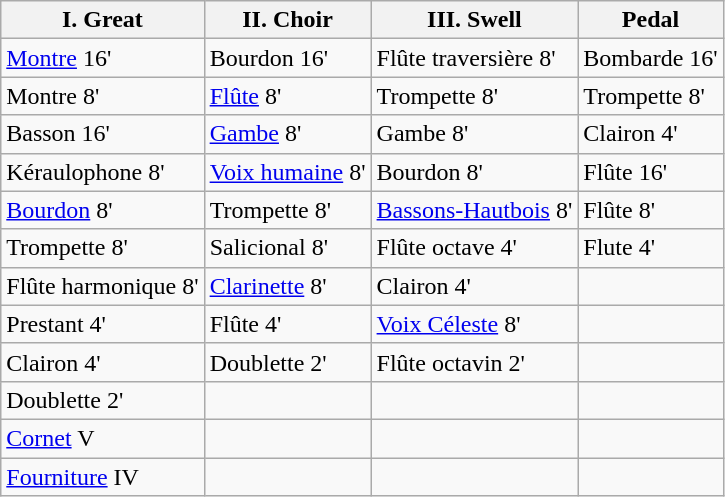<table class="wikitable">
<tr>
<th>I. Great</th>
<th>II. Choir</th>
<th>III. Swell</th>
<th>Pedal</th>
</tr>
<tr>
<td><a href='#'>Montre</a> 16'</td>
<td>Bourdon 16'</td>
<td>Flûte traversière 8'</td>
<td>Bombarde 16'</td>
</tr>
<tr>
<td>Montre 8'</td>
<td><a href='#'>Flûte</a> 8'</td>
<td>Trompette 8'</td>
<td>Trompette 8'</td>
</tr>
<tr>
<td>Basson 16'</td>
<td><a href='#'>Gambe</a> 8'</td>
<td>Gambe 8'</td>
<td>Clairon 4'</td>
</tr>
<tr>
<td>Kéraulophone 8'</td>
<td><a href='#'>Voix humaine</a> 8'</td>
<td>Bourdon 8'</td>
<td>Flûte 16'</td>
</tr>
<tr>
<td><a href='#'>Bourdon</a> 8'</td>
<td>Trompette 8'</td>
<td><a href='#'>Bassons-Hautbois</a> 8'</td>
<td>Flûte 8'</td>
</tr>
<tr>
<td>Trompette 8'</td>
<td>Salicional 8'</td>
<td>Flûte octave 4'</td>
<td>Flute 4'</td>
</tr>
<tr>
<td>Flûte harmonique 8'</td>
<td><a href='#'>Clarinette</a> 8'</td>
<td>Clairon 4'</td>
<td></td>
</tr>
<tr>
<td>Prestant 4'</td>
<td>Flûte 4'</td>
<td><a href='#'>Voix Céleste</a> 8'</td>
<td></td>
</tr>
<tr>
<td>Clairon 4'</td>
<td>Doublette 2'</td>
<td>Flûte octavin 2'</td>
<td></td>
</tr>
<tr>
<td>Doublette 2'</td>
<td></td>
<td></td>
<td></td>
</tr>
<tr>
<td><a href='#'>Cornet</a> V</td>
<td></td>
<td></td>
<td></td>
</tr>
<tr>
<td><a href='#'>Fourniture</a> IV</td>
<td></td>
<td></td>
<td></td>
</tr>
</table>
